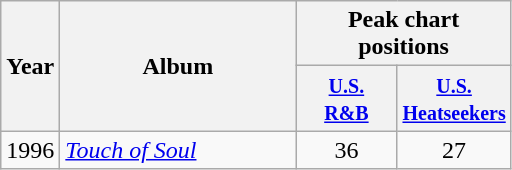<table class="wikitable">
<tr>
<th align=center rowspan=2>Year</th>
<th align=center rowspan=2 width=150>Album</th>
<th align=center colspan=2>Peak chart positions</th>
</tr>
<tr>
<th width=60><small><a href='#'>U.S.<br>R&B</a></small></th>
<th width=60><small><a href='#'>U.S.<br>Heatseekers</a></small></th>
</tr>
<tr>
<td align=left valign=center>1996</td>
<td align=left valign=top><em><a href='#'>Touch of Soul</a></em></td>
<td align=center valign=center>36</td>
<td align=center valign=center>27</td>
</tr>
</table>
